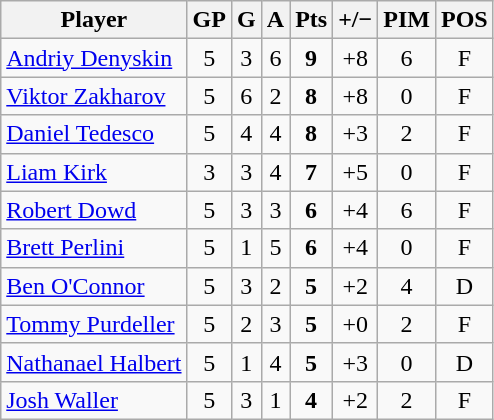<table class="wikitable sortable" style="text-align:center;">
<tr>
<th>Player</th>
<th>GP</th>
<th>G</th>
<th>A</th>
<th>Pts</th>
<th>+/−</th>
<th>PIM</th>
<th>POS</th>
</tr>
<tr>
<td style="text-align:left;"> <a href='#'>Andriy Denyskin</a></td>
<td>5</td>
<td>3</td>
<td>6</td>
<td><strong>9</strong></td>
<td>+8</td>
<td>6</td>
<td>F</td>
</tr>
<tr>
<td style="text-align:left;"> <a href='#'>Viktor Zakharov</a></td>
<td>5</td>
<td>6</td>
<td>2</td>
<td><strong>8</strong></td>
<td>+8</td>
<td>0</td>
<td>F</td>
</tr>
<tr>
<td style="text-align:left;"> <a href='#'>Daniel Tedesco</a></td>
<td>5</td>
<td>4</td>
<td>4</td>
<td><strong>8</strong></td>
<td>+3</td>
<td>2</td>
<td>F</td>
</tr>
<tr>
<td style="text-align:left;"> <a href='#'>Liam Kirk</a></td>
<td>3</td>
<td>3</td>
<td>4</td>
<td><strong>7</strong></td>
<td>+5</td>
<td>0</td>
<td>F</td>
</tr>
<tr>
<td style="text-align:left;"> <a href='#'>Robert Dowd</a></td>
<td>5</td>
<td>3</td>
<td>3</td>
<td><strong>6</strong></td>
<td>+4</td>
<td>6</td>
<td>F</td>
</tr>
<tr>
<td style="text-align:left;"> <a href='#'>Brett Perlini</a></td>
<td>5</td>
<td>1</td>
<td>5</td>
<td><strong>6</strong></td>
<td>+4</td>
<td>0</td>
<td>F</td>
</tr>
<tr>
<td style="text-align:left;"> <a href='#'>Ben O'Connor</a></td>
<td>5</td>
<td>3</td>
<td>2</td>
<td><strong>5</strong></td>
<td>+2</td>
<td>4</td>
<td>D</td>
</tr>
<tr>
<td style="text-align:left;"> <a href='#'>Tommy Purdeller</a></td>
<td>5</td>
<td>2</td>
<td>3</td>
<td><strong>5</strong></td>
<td>+0</td>
<td>2</td>
<td>F</td>
</tr>
<tr>
<td style="text-align:left;"> <a href='#'>Nathanael Halbert</a></td>
<td>5</td>
<td>1</td>
<td>4</td>
<td><strong>5</strong></td>
<td>+3</td>
<td>0</td>
<td>D</td>
</tr>
<tr>
<td style="text-align:left;"> <a href='#'>Josh Waller</a></td>
<td>5</td>
<td>3</td>
<td>1</td>
<td><strong>4</strong></td>
<td>+2</td>
<td>2</td>
<td>F</td>
</tr>
</table>
